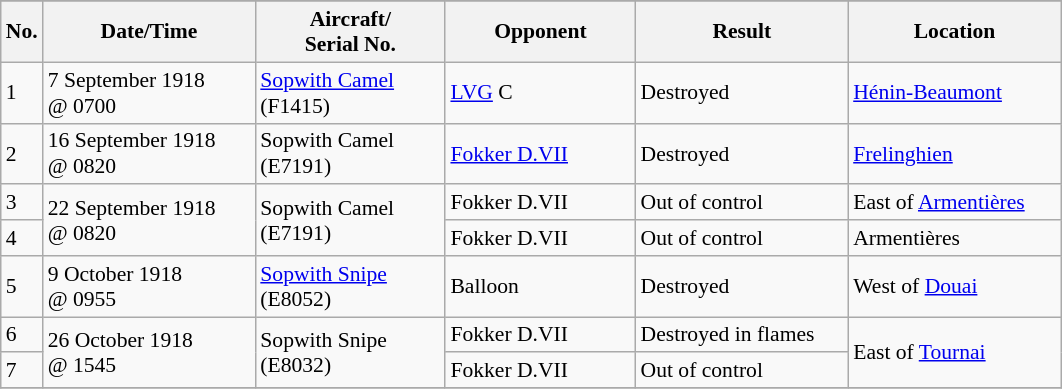<table class="wikitable" style="font-size:90%;">
<tr>
</tr>
<tr>
<th>No.</th>
<th width="135">Date/Time</th>
<th width="120">Aircraft/<br>Serial No.</th>
<th width="120">Opponent</th>
<th width="135">Result</th>
<th width="135">Location</th>
</tr>
<tr>
<td>1</td>
<td>7 September 1918<br>@ 0700</td>
<td><a href='#'>Sopwith Camel</a><br>(F1415)</td>
<td><a href='#'>LVG</a> C</td>
<td>Destroyed</td>
<td><a href='#'>Hénin-Beaumont</a></td>
</tr>
<tr>
<td>2</td>
<td>16 September 1918<br>@ 0820</td>
<td>Sopwith Camel<br>(E7191)</td>
<td><a href='#'>Fokker D.VII</a></td>
<td>Destroyed</td>
<td><a href='#'>Frelinghien</a></td>
</tr>
<tr>
<td>3</td>
<td rowspan="2">22 September 1918<br>@ 0820</td>
<td rowspan="2">Sopwith Camel<br>(E7191)</td>
<td>Fokker D.VII</td>
<td>Out of control</td>
<td>East of <a href='#'>Armentières</a></td>
</tr>
<tr>
<td>4</td>
<td>Fokker D.VII</td>
<td>Out of control</td>
<td>Armentières</td>
</tr>
<tr>
<td>5</td>
<td>9 October 1918<br>@ 0955</td>
<td><a href='#'>Sopwith Snipe</a><br>(E8052)</td>
<td>Balloon</td>
<td>Destroyed</td>
<td>West of <a href='#'>Douai</a></td>
</tr>
<tr>
<td>6</td>
<td rowspan="2">26 October 1918<br>@ 1545</td>
<td rowspan="2">Sopwith Snipe<br>(E8032)</td>
<td>Fokker D.VII</td>
<td>Destroyed in flames</td>
<td rowspan="2">East of <a href='#'>Tournai</a></td>
</tr>
<tr>
<td>7</td>
<td>Fokker D.VII</td>
<td>Out of control</td>
</tr>
<tr>
</tr>
</table>
